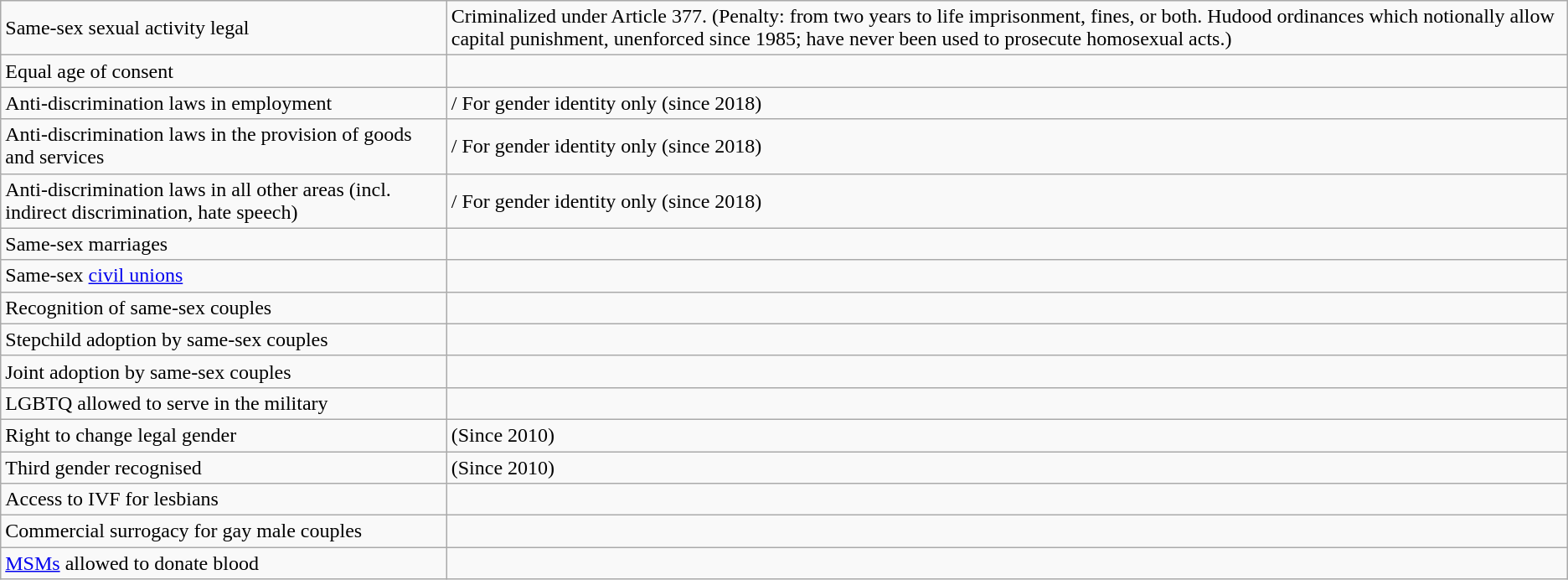<table class="wikitable">
<tr>
<td>Same-sex sexual activity legal</td>
<td> Criminalized under Article 377. (Penalty: from two years to life imprisonment, fines, or both. Hudood ordinances which notionally allow capital punishment, unenforced since 1985; have never been used to prosecute homosexual acts.)</td>
</tr>
<tr>
<td>Equal age of consent</td>
<td></td>
</tr>
<tr>
<td>Anti-discrimination laws in employment</td>
<td>/ For gender identity only (since 2018)</td>
</tr>
<tr>
<td>Anti-discrimination laws in the provision of goods and services</td>
<td>/ For gender identity only (since 2018)</td>
</tr>
<tr>
<td>Anti-discrimination laws in all other areas (incl. indirect discrimination, hate speech)</td>
<td>/ For gender identity only (since 2018)</td>
</tr>
<tr>
<td>Same-sex marriages</td>
<td></td>
</tr>
<tr>
<td>Same-sex <a href='#'>civil unions</a></td>
<td></td>
</tr>
<tr>
<td>Recognition of same-sex couples</td>
<td></td>
</tr>
<tr>
<td>Stepchild adoption by same-sex couples</td>
<td></td>
</tr>
<tr>
<td>Joint adoption by same-sex couples</td>
<td></td>
</tr>
<tr>
<td>LGBTQ allowed to serve in the military</td>
<td></td>
</tr>
<tr>
<td>Right to change legal gender</td>
<td> (Since 2010)</td>
</tr>
<tr>
<td>Third gender recognised</td>
<td> (Since 2010)</td>
</tr>
<tr>
<td>Access to IVF for lesbians</td>
<td></td>
</tr>
<tr>
<td>Commercial surrogacy for gay male couples</td>
<td></td>
</tr>
<tr>
<td><a href='#'>MSMs</a> allowed to donate blood</td>
<td></td>
</tr>
</table>
